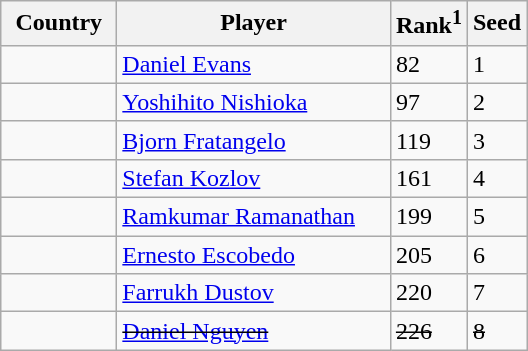<table class="sortable wikitable">
<tr>
<th width="70">Country</th>
<th width="175">Player</th>
<th>Rank<sup>1</sup></th>
<th>Seed</th>
</tr>
<tr>
<td></td>
<td><a href='#'>Daniel Evans</a></td>
<td>82</td>
<td>1</td>
</tr>
<tr>
<td></td>
<td><a href='#'>Yoshihito Nishioka</a></td>
<td>97</td>
<td>2</td>
</tr>
<tr>
<td></td>
<td><a href='#'>Bjorn Fratangelo</a></td>
<td>119</td>
<td>3</td>
</tr>
<tr>
<td></td>
<td><a href='#'>Stefan Kozlov</a></td>
<td>161</td>
<td>4</td>
</tr>
<tr>
<td></td>
<td><a href='#'>Ramkumar Ramanathan</a></td>
<td>199</td>
<td>5</td>
</tr>
<tr>
<td></td>
<td><a href='#'>Ernesto Escobedo</a></td>
<td>205</td>
<td>6</td>
</tr>
<tr>
<td></td>
<td><a href='#'>Farrukh Dustov</a></td>
<td>220</td>
<td>7</td>
</tr>
<tr>
<td></td>
<td><s><a href='#'>Daniel Nguyen</a></s></td>
<td><s>226</s></td>
<td><s>8</s></td>
</tr>
</table>
